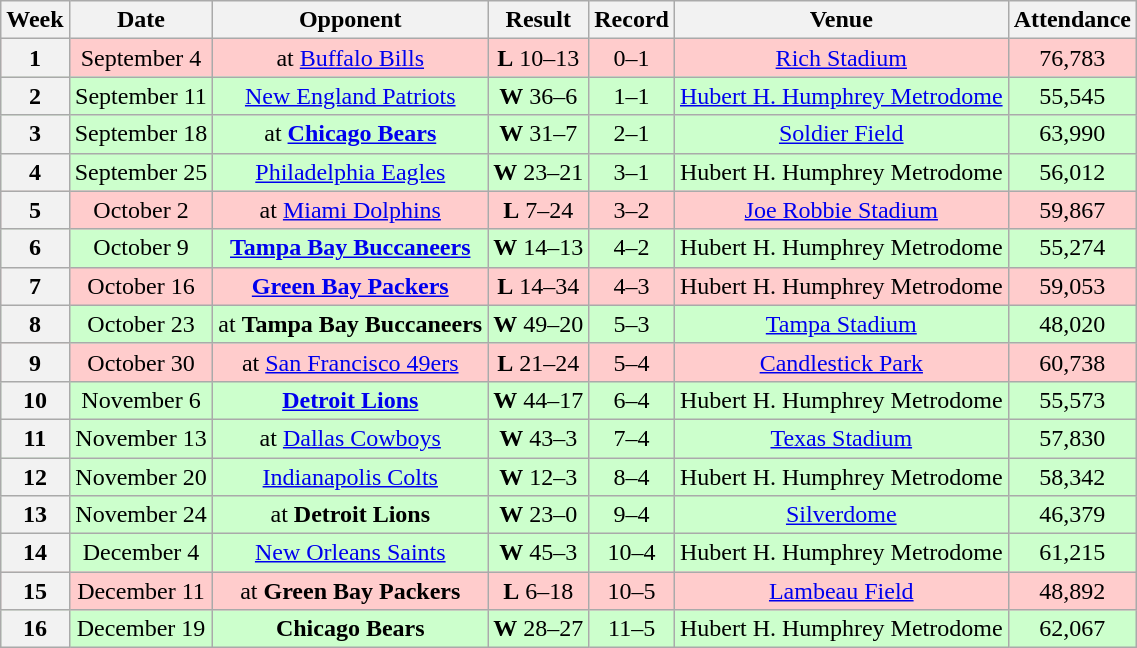<table class="wikitable" style="text-align:center">
<tr>
<th>Week</th>
<th>Date</th>
<th>Opponent</th>
<th>Result</th>
<th>Record</th>
<th>Venue</th>
<th>Attendance</th>
</tr>
<tr style="background:#ffcccc">
<th>1</th>
<td>September 4</td>
<td>at <a href='#'>Buffalo Bills</a></td>
<td><strong>L</strong> 10–13</td>
<td>0–1</td>
<td><a href='#'>Rich Stadium</a></td>
<td>76,783</td>
</tr>
<tr style="background:#ccffcc">
<th>2</th>
<td>September 11</td>
<td><a href='#'>New England Patriots</a></td>
<td><strong>W</strong> 36–6</td>
<td>1–1</td>
<td><a href='#'>Hubert H. Humphrey Metrodome</a></td>
<td>55,545</td>
</tr>
<tr style="background:#ccffcc">
<th>3</th>
<td>September 18</td>
<td>at <strong><a href='#'>Chicago Bears</a></strong></td>
<td><strong>W</strong> 31–7</td>
<td>2–1</td>
<td><a href='#'>Soldier Field</a></td>
<td>63,990</td>
</tr>
<tr style="background:#ccffcc">
<th>4</th>
<td>September 25</td>
<td><a href='#'>Philadelphia Eagles</a></td>
<td><strong>W</strong> 23–21</td>
<td>3–1</td>
<td>Hubert H. Humphrey Metrodome</td>
<td>56,012</td>
</tr>
<tr style="background:#ffcccc">
<th>5</th>
<td>October 2</td>
<td>at <a href='#'>Miami Dolphins</a></td>
<td><strong>L</strong> 7–24</td>
<td>3–2</td>
<td><a href='#'>Joe Robbie Stadium</a></td>
<td>59,867</td>
</tr>
<tr style="background:#ccffcc">
<th>6</th>
<td>October 9</td>
<td><strong><a href='#'>Tampa Bay Buccaneers</a></strong></td>
<td><strong>W</strong> 14–13</td>
<td>4–2</td>
<td>Hubert H. Humphrey Metrodome</td>
<td>55,274</td>
</tr>
<tr style="background:#ffcccc">
<th>7</th>
<td>October 16</td>
<td><strong><a href='#'>Green Bay Packers</a></strong></td>
<td><strong>L</strong> 14–34</td>
<td>4–3</td>
<td>Hubert H. Humphrey Metrodome</td>
<td>59,053</td>
</tr>
<tr style="background:#ccffcc">
<th>8</th>
<td>October 23</td>
<td>at <strong>Tampa Bay Buccaneers</strong></td>
<td><strong>W</strong> 49–20</td>
<td>5–3</td>
<td><a href='#'>Tampa Stadium</a></td>
<td>48,020</td>
</tr>
<tr style="background:#ffcccc">
<th>9</th>
<td>October 30</td>
<td>at <a href='#'>San Francisco 49ers</a></td>
<td><strong>L</strong> 21–24</td>
<td>5–4</td>
<td><a href='#'>Candlestick Park</a></td>
<td>60,738</td>
</tr>
<tr style="background:#ccffcc">
<th>10</th>
<td>November 6</td>
<td><strong><a href='#'>Detroit Lions</a></strong></td>
<td><strong>W</strong> 44–17</td>
<td>6–4</td>
<td>Hubert H. Humphrey Metrodome</td>
<td>55,573</td>
</tr>
<tr style="background:#ccffcc">
<th>11</th>
<td>November 13</td>
<td>at <a href='#'>Dallas Cowboys</a></td>
<td><strong>W</strong> 43–3</td>
<td>7–4</td>
<td><a href='#'>Texas Stadium</a></td>
<td>57,830</td>
</tr>
<tr style="background:#ccffcc">
<th>12</th>
<td>November 20</td>
<td><a href='#'>Indianapolis Colts</a></td>
<td><strong>W</strong> 12–3</td>
<td>8–4</td>
<td>Hubert H. Humphrey Metrodome</td>
<td>58,342</td>
</tr>
<tr style="background:#ccffcc">
<th>13</th>
<td>November 24</td>
<td>at <strong>Detroit Lions</strong></td>
<td><strong>W</strong> 23–0</td>
<td>9–4</td>
<td><a href='#'>Silverdome</a></td>
<td>46,379</td>
</tr>
<tr style="background:#ccffcc">
<th>14</th>
<td>December 4</td>
<td><a href='#'>New Orleans Saints</a></td>
<td><strong>W</strong> 45–3</td>
<td>10–4</td>
<td>Hubert H. Humphrey Metrodome</td>
<td>61,215</td>
</tr>
<tr style="background:#ffcccc">
<th>15</th>
<td>December 11</td>
<td>at <strong>Green Bay Packers</strong></td>
<td><strong>L</strong> 6–18</td>
<td>10–5</td>
<td><a href='#'>Lambeau Field</a></td>
<td>48,892</td>
</tr>
<tr style="background:#ccffcc">
<th>16</th>
<td>December 19</td>
<td><strong>Chicago Bears</strong></td>
<td><strong>W</strong> 28–27</td>
<td>11–5</td>
<td>Hubert H. Humphrey Metrodome</td>
<td>62,067</td>
</tr>
</table>
